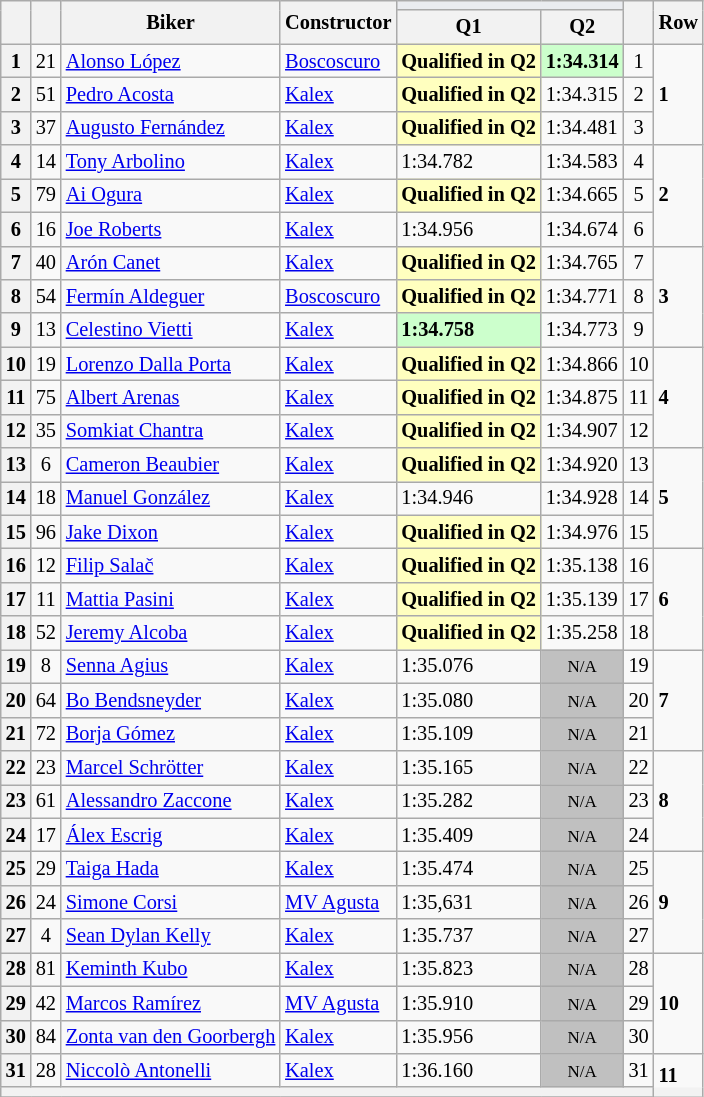<table class="wikitable sortable" style="font-size: 85%;">
<tr>
<th rowspan="2"></th>
<th rowspan="2"></th>
<th rowspan="2">Biker</th>
<th rowspan="2">Constructor</th>
<th colspan="2" style="background:#eaecf0; text-align:center;"></th>
<th rowspan="2"></th>
<th rowspan="2">Row</th>
</tr>
<tr>
<th scope="col">Q1</th>
<th scope="col">Q2</th>
</tr>
<tr>
<th scope="row">1</th>
<td align="center">21</td>
<td> <a href='#'>Alonso López</a></td>
<td><a href='#'>Boscoscuro</a></td>
<td style="background:#ffffbf;"><strong>Qualified in Q2</strong></td>
<td style="background:#ccffcc;"><strong>1:34.314</strong></td>
<td align="center">1</td>
<td rowspan="3"><strong>1</strong></td>
</tr>
<tr>
<th scope="row">2</th>
<td align="center">51</td>
<td> <a href='#'>Pedro Acosta</a></td>
<td><a href='#'>Kalex</a></td>
<td style="background:#ffffbf;"><strong>Qualified in Q2</strong></td>
<td>1:34.315</td>
<td align="center">2</td>
</tr>
<tr>
<th scope="row">3</th>
<td align="center">37</td>
<td> <a href='#'>Augusto Fernández</a></td>
<td><a href='#'>Kalex</a></td>
<td style="background:#ffffbf;"><strong>Qualified in Q2</strong></td>
<td>1:34.481</td>
<td align="center">3</td>
</tr>
<tr>
<th scope="row">4</th>
<td align="center">14</td>
<td> <a href='#'>Tony Arbolino</a></td>
<td><a href='#'>Kalex</a></td>
<td>1:34.782</td>
<td>1:34.583</td>
<td align="center">4</td>
<td rowspan="3"><strong>2</strong></td>
</tr>
<tr>
<th scope="row">5</th>
<td align="center">79</td>
<td> <a href='#'>Ai Ogura</a></td>
<td><a href='#'>Kalex</a></td>
<td style="background:#ffffbf;"><strong>Qualified in Q2</strong></td>
<td>1:34.665</td>
<td align="center">5</td>
</tr>
<tr>
<th scope="row">6</th>
<td align="center">16</td>
<td> <a href='#'>Joe Roberts</a></td>
<td><a href='#'>Kalex</a></td>
<td>1:34.956</td>
<td>1:34.674</td>
<td align="center">6</td>
</tr>
<tr>
<th scope="row">7</th>
<td align="center">40</td>
<td> <a href='#'>Arón Canet</a></td>
<td><a href='#'>Kalex</a></td>
<td style="background:#ffffbf;"><strong>Qualified in Q2</strong></td>
<td>1:34.765</td>
<td align="center">7</td>
<td rowspan="3"><strong>3</strong></td>
</tr>
<tr>
<th scope="row">8</th>
<td align="center">54</td>
<td> <a href='#'>Fermín Aldeguer</a></td>
<td><a href='#'>Boscoscuro</a></td>
<td style="background:#ffffbf;"><strong>Qualified in Q2</strong></td>
<td>1:34.771</td>
<td align="center">8</td>
</tr>
<tr>
<th scope="row">9</th>
<td align="center">13</td>
<td> <a href='#'>Celestino Vietti</a></td>
<td><a href='#'>Kalex</a></td>
<td style="background:#ccffcc;"><strong>1:34.758</strong></td>
<td>1:34.773</td>
<td align="center">9</td>
</tr>
<tr>
<th scope="row">10</th>
<td align="center">19</td>
<td> <a href='#'>Lorenzo Dalla Porta</a></td>
<td><a href='#'>Kalex</a></td>
<td style="background:#ffffbf;"><strong>Qualified in Q2</strong></td>
<td>1:34.866</td>
<td align="center">10</td>
<td rowspan="3"><strong>4</strong></td>
</tr>
<tr>
<th scope="row">11</th>
<td align="center">75</td>
<td> <a href='#'>Albert Arenas</a></td>
<td><a href='#'>Kalex</a></td>
<td style="background:#ffffbf;"><strong>Qualified in Q2</strong></td>
<td>1:34.875</td>
<td align="center">11</td>
</tr>
<tr>
<th scope="row">12</th>
<td align="center">35</td>
<td> <a href='#'>Somkiat Chantra</a></td>
<td><a href='#'>Kalex</a></td>
<td style="background:#ffffbf;"><strong>Qualified in Q2</strong></td>
<td>1:34.907</td>
<td align="center">12</td>
</tr>
<tr>
<th scope="row">13</th>
<td align="center">6</td>
<td> <a href='#'>Cameron Beaubier</a></td>
<td><a href='#'>Kalex</a></td>
<td style="background:#ffffbf;"><strong>Qualified in Q2</strong></td>
<td>1:34.920</td>
<td align="center">13</td>
<td rowspan="3"><strong>5</strong></td>
</tr>
<tr>
<th scope="row">14</th>
<td align="center">18</td>
<td> <a href='#'>Manuel González</a></td>
<td><a href='#'>Kalex</a></td>
<td>1:34.946</td>
<td>1:34.928</td>
<td align="center">14</td>
</tr>
<tr>
<th scope="row">15</th>
<td align="center">96</td>
<td> <a href='#'>Jake Dixon</a></td>
<td><a href='#'>Kalex</a></td>
<td style="background:#ffffbf;"><strong>Qualified in Q2</strong></td>
<td>1:34.976</td>
<td align="center">15</td>
</tr>
<tr>
<th scope="row">16</th>
<td align="center">12</td>
<td> <a href='#'>Filip Salač</a></td>
<td><a href='#'>Kalex</a></td>
<td style="background:#ffffbf;"><strong>Qualified in Q2</strong></td>
<td>1:35.138</td>
<td align="center">16</td>
<td rowspan="3"><strong>6</strong></td>
</tr>
<tr>
<th scope="row">17</th>
<td align="center">11</td>
<td> <a href='#'>Mattia Pasini</a></td>
<td><a href='#'>Kalex</a></td>
<td style="background:#ffffbf;"><strong>Qualified in Q2</strong></td>
<td>1:35.139</td>
<td align="center">17</td>
</tr>
<tr>
<th scope="row">18</th>
<td align="center">52</td>
<td> <a href='#'>Jeremy Alcoba</a></td>
<td><a href='#'>Kalex</a></td>
<td style="background:#ffffbf;"><strong>Qualified in Q2</strong></td>
<td>1:35.258</td>
<td align="center">18</td>
</tr>
<tr>
<th scope="row">19</th>
<td align="center">8</td>
<td> <a href='#'>Senna Agius</a></td>
<td><a href='#'>Kalex</a></td>
<td>1:35.076</td>
<td style="background: silver" align="center" data-sort-value="19"><small>N/A</small></td>
<td align="center">19</td>
<td rowspan="3"><strong>7</strong></td>
</tr>
<tr>
<th scope="row">20</th>
<td align="center">64</td>
<td> <a href='#'>Bo Bendsneyder</a></td>
<td><a href='#'>Kalex</a></td>
<td>1:35.080</td>
<td style="background: silver" align="center" data-sort-value="20"><small>N/A</small></td>
<td align="center">20</td>
</tr>
<tr>
<th scope="row">21</th>
<td align="center">72</td>
<td> <a href='#'>Borja Gómez</a></td>
<td><a href='#'>Kalex</a></td>
<td>1:35.109</td>
<td style="background: silver" align="center" data-sort-value="21"><small>N/A</small></td>
<td align="center">21</td>
</tr>
<tr>
<th scope="row">22</th>
<td align="center">23</td>
<td> <a href='#'>Marcel Schrötter</a></td>
<td><a href='#'>Kalex</a></td>
<td>1:35.165</td>
<td style="background: silver" align="center" data-sort-value="22"><small>N/A</small></td>
<td align="center">22</td>
<td rowspan="3"><strong>8</strong></td>
</tr>
<tr>
<th scope="row">23</th>
<td align="center">61</td>
<td> <a href='#'>Alessandro Zaccone</a></td>
<td><a href='#'>Kalex</a></td>
<td>1:35.282</td>
<td style="background: silver" align="center" data-sort-value="23"><small>N/A</small></td>
<td align="center">23</td>
</tr>
<tr>
<th scope="row">24</th>
<td align="center">17</td>
<td> <a href='#'>Álex Escrig</a></td>
<td><a href='#'>Kalex</a></td>
<td>1:35.409</td>
<td style="background: silver" align="center" data-sort-value="24"><small>N/A</small></td>
<td align="center">24</td>
</tr>
<tr>
<th scope="row">25</th>
<td align="center">29</td>
<td> <a href='#'>Taiga Hada</a></td>
<td><a href='#'>Kalex</a></td>
<td>1:35.474</td>
<td style="background: silver" align="center" data-sort-value="25"><small>N/A</small></td>
<td align="center">25</td>
<td rowspan="3"><strong>9</strong></td>
</tr>
<tr>
<th scope="row">26</th>
<td align="center">24</td>
<td> <a href='#'>Simone Corsi</a></td>
<td><a href='#'>MV Agusta</a></td>
<td>1:35,631</td>
<td style="background: silver" align="center" data-sort-value="26"><small>N/A</small></td>
<td align="center">26</td>
</tr>
<tr>
<th scope="row">27</th>
<td align="center">4</td>
<td> <a href='#'>Sean Dylan Kelly</a></td>
<td><a href='#'>Kalex</a></td>
<td>1:35.737</td>
<td style="background: silver" align="center" data-sort-value="27"><small>N/A</small></td>
<td align="center">27</td>
</tr>
<tr>
<th scope="row">28</th>
<td align="center">81</td>
<td> <a href='#'>Keminth Kubo</a></td>
<td><a href='#'>Kalex</a></td>
<td>1:35.823</td>
<td style="background: silver" align="center" data-sort-value="28"><small>N/A</small></td>
<td align="center">28</td>
<td rowspan="3"><strong>10</strong></td>
</tr>
<tr>
<th scope="row">29</th>
<td align="center">42</td>
<td> <a href='#'>Marcos Ramírez</a></td>
<td><a href='#'>MV Agusta</a></td>
<td>1:35.910</td>
<td style="background: silver" align="center" data-sort-value="29"><small>N/A</small></td>
<td align="center">29</td>
</tr>
<tr>
<th scope="row">30</th>
<td align="center">84</td>
<td> <a href='#'>Zonta van den Goorbergh</a></td>
<td><a href='#'>Kalex</a></td>
<td>1:35.956</td>
<td style="background: silver" align="center" data-sort-value="28"><small>N/A</small></td>
<td align="center">30</td>
</tr>
<tr>
<th scope="row">31</th>
<td align="center">28</td>
<td> <a href='#'>Niccolò Antonelli</a></td>
<td><a href='#'>Kalex</a></td>
<td>1:36.160</td>
<td style="background: silver" align="center" data-sort-value="28"><small>N/A</small></td>
<td align="center">31</td>
<td rowspan="3"><strong>11</strong></td>
</tr>
<tr>
<th colspan="8"></th>
</tr>
<tr>
</tr>
</table>
